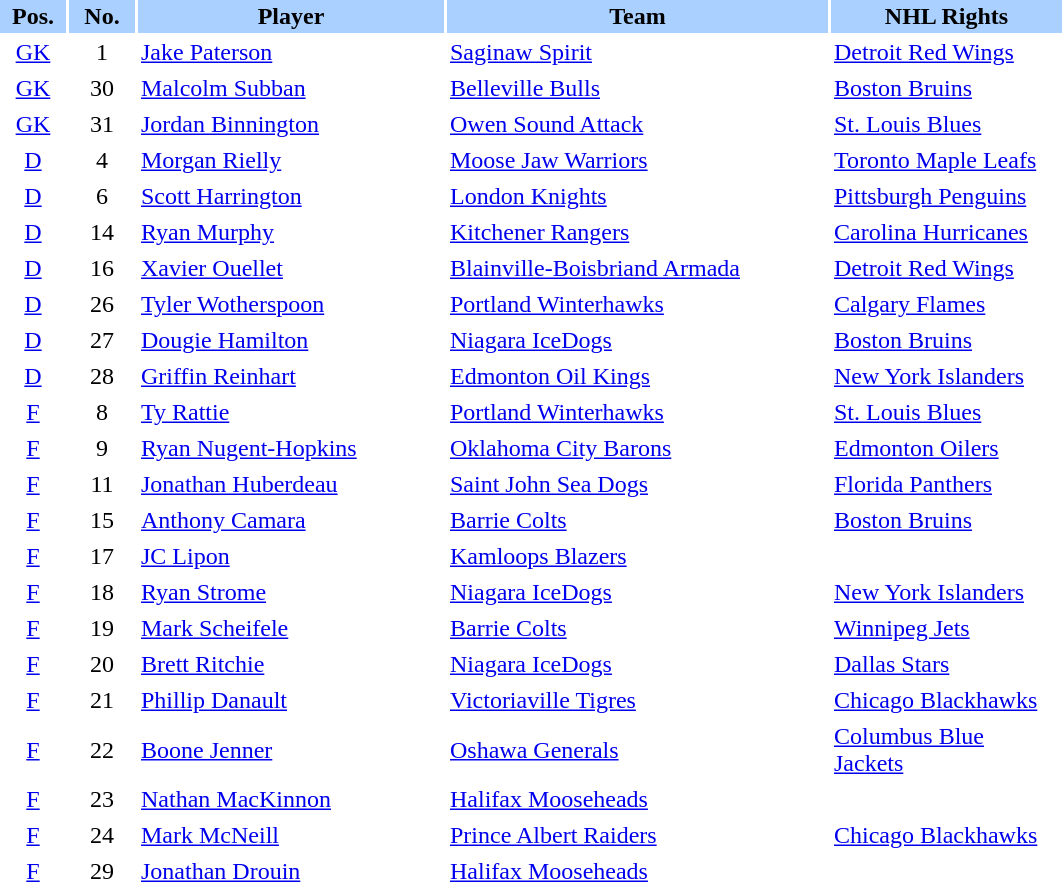<table border="0" cellspacing="2" cellpadding="2">
<tr bgcolor=AAD0FF>
<th width=40>Pos.</th>
<th width=40>No.</th>
<th width=200>Player</th>
<th width=250>Team</th>
<th width=150>NHL Rights</th>
</tr>
<tr>
<td style="text-align:center;"><a href='#'>GK</a></td>
<td style="text-align:center;">1</td>
<td><a href='#'>Jake Paterson</a></td>
<td> <a href='#'>Saginaw Spirit</a></td>
<td><a href='#'>Detroit Red Wings</a></td>
</tr>
<tr>
<td style="text-align:center;"><a href='#'>GK</a></td>
<td style="text-align:center;">30</td>
<td><a href='#'>Malcolm Subban</a></td>
<td> <a href='#'>Belleville Bulls</a></td>
<td><a href='#'>Boston Bruins</a></td>
</tr>
<tr>
<td style="text-align:center;"><a href='#'>GK</a></td>
<td style="text-align:center;">31</td>
<td><a href='#'>Jordan Binnington</a></td>
<td> <a href='#'>Owen Sound Attack</a></td>
<td><a href='#'>St. Louis Blues</a></td>
</tr>
<tr>
<td style="text-align:center;"><a href='#'>D</a></td>
<td style="text-align:center;">4</td>
<td><a href='#'>Morgan Rielly</a></td>
<td> <a href='#'>Moose Jaw Warriors</a></td>
<td><a href='#'>Toronto Maple Leafs</a></td>
</tr>
<tr>
<td style="text-align:center;"><a href='#'>D</a></td>
<td style="text-align:center;">6</td>
<td><a href='#'>Scott Harrington</a></td>
<td> <a href='#'>London Knights</a></td>
<td><a href='#'>Pittsburgh Penguins</a></td>
</tr>
<tr>
<td style="text-align:center;"><a href='#'>D</a></td>
<td style="text-align:center;">14</td>
<td><a href='#'>Ryan Murphy</a></td>
<td> <a href='#'>Kitchener Rangers</a></td>
<td><a href='#'>Carolina Hurricanes</a></td>
</tr>
<tr>
<td style="text-align:center;"><a href='#'>D</a></td>
<td style="text-align:center;">16</td>
<td><a href='#'>Xavier Ouellet</a></td>
<td> <a href='#'>Blainville-Boisbriand Armada</a></td>
<td><a href='#'>Detroit Red Wings</a></td>
</tr>
<tr>
<td style="text-align:center;"><a href='#'>D</a></td>
<td style="text-align:center;">26</td>
<td><a href='#'>Tyler Wotherspoon</a></td>
<td> <a href='#'>Portland Winterhawks</a></td>
<td><a href='#'>Calgary Flames</a></td>
</tr>
<tr>
<td style="text-align:center;"><a href='#'>D</a></td>
<td style="text-align:center;">27</td>
<td><a href='#'>Dougie Hamilton</a></td>
<td> <a href='#'>Niagara IceDogs</a></td>
<td><a href='#'>Boston Bruins</a></td>
</tr>
<tr>
<td style="text-align:center;"><a href='#'>D</a></td>
<td style="text-align:center;">28</td>
<td><a href='#'>Griffin Reinhart</a></td>
<td> <a href='#'>Edmonton Oil Kings</a></td>
<td><a href='#'>New York Islanders</a></td>
</tr>
<tr>
<td style="text-align:center;"><a href='#'>F</a></td>
<td style="text-align:center;">8</td>
<td><a href='#'>Ty Rattie</a></td>
<td> <a href='#'>Portland Winterhawks</a></td>
<td><a href='#'>St. Louis Blues</a></td>
</tr>
<tr>
<td style="text-align:center;"><a href='#'>F</a></td>
<td style="text-align:center;">9</td>
<td><a href='#'>Ryan Nugent-Hopkins</a></td>
<td> <a href='#'>Oklahoma City Barons</a></td>
<td><a href='#'>Edmonton Oilers</a></td>
</tr>
<tr>
<td style="text-align:center;"><a href='#'>F</a></td>
<td style="text-align:center;">11</td>
<td><a href='#'>Jonathan Huberdeau</a></td>
<td> <a href='#'>Saint John Sea Dogs</a></td>
<td><a href='#'>Florida Panthers</a></td>
</tr>
<tr>
<td style="text-align:center;"><a href='#'>F</a></td>
<td style="text-align:center;">15</td>
<td><a href='#'>Anthony Camara</a></td>
<td> <a href='#'>Barrie Colts</a></td>
<td><a href='#'>Boston Bruins</a></td>
</tr>
<tr>
<td style="text-align:center;"><a href='#'>F</a></td>
<td style="text-align:center;">17</td>
<td><a href='#'>JC Lipon</a></td>
<td> <a href='#'>Kamloops Blazers</a></td>
<td></td>
</tr>
<tr>
<td style="text-align:center;"><a href='#'>F</a></td>
<td style="text-align:center;">18</td>
<td><a href='#'>Ryan Strome</a></td>
<td> <a href='#'>Niagara IceDogs</a></td>
<td><a href='#'>New York Islanders</a></td>
</tr>
<tr>
<td style="text-align:center;"><a href='#'>F</a></td>
<td style="text-align:center;">19</td>
<td><a href='#'>Mark Scheifele</a></td>
<td> <a href='#'>Barrie Colts</a></td>
<td><a href='#'>Winnipeg Jets</a></td>
</tr>
<tr>
<td style="text-align:center;"><a href='#'>F</a></td>
<td style="text-align:center;">20</td>
<td><a href='#'>Brett Ritchie</a></td>
<td> <a href='#'>Niagara IceDogs</a></td>
<td><a href='#'>Dallas Stars</a></td>
</tr>
<tr>
<td style="text-align:center;"><a href='#'>F</a></td>
<td style="text-align:center;">21</td>
<td><a href='#'>Phillip Danault</a></td>
<td> <a href='#'>Victoriaville Tigres</a></td>
<td><a href='#'>Chicago Blackhawks</a></td>
</tr>
<tr>
<td style="text-align:center;"><a href='#'>F</a></td>
<td style="text-align:center;">22</td>
<td><a href='#'>Boone Jenner</a></td>
<td> <a href='#'>Oshawa Generals</a></td>
<td><a href='#'>Columbus Blue Jackets</a></td>
</tr>
<tr>
<td style="text-align:center;"><a href='#'>F</a></td>
<td style="text-align:center;">23</td>
<td><a href='#'>Nathan MacKinnon</a></td>
<td> <a href='#'>Halifax Mooseheads</a></td>
<td></td>
</tr>
<tr>
<td style="text-align:center;"><a href='#'>F</a></td>
<td style="text-align:center;">24</td>
<td><a href='#'>Mark McNeill</a></td>
<td> <a href='#'>Prince Albert Raiders</a></td>
<td><a href='#'>Chicago Blackhawks</a></td>
</tr>
<tr>
<td style="text-align:center;"><a href='#'>F</a></td>
<td style="text-align:center;">29</td>
<td><a href='#'>Jonathan Drouin</a></td>
<td> <a href='#'>Halifax Mooseheads</a></td>
<td></td>
</tr>
</table>
